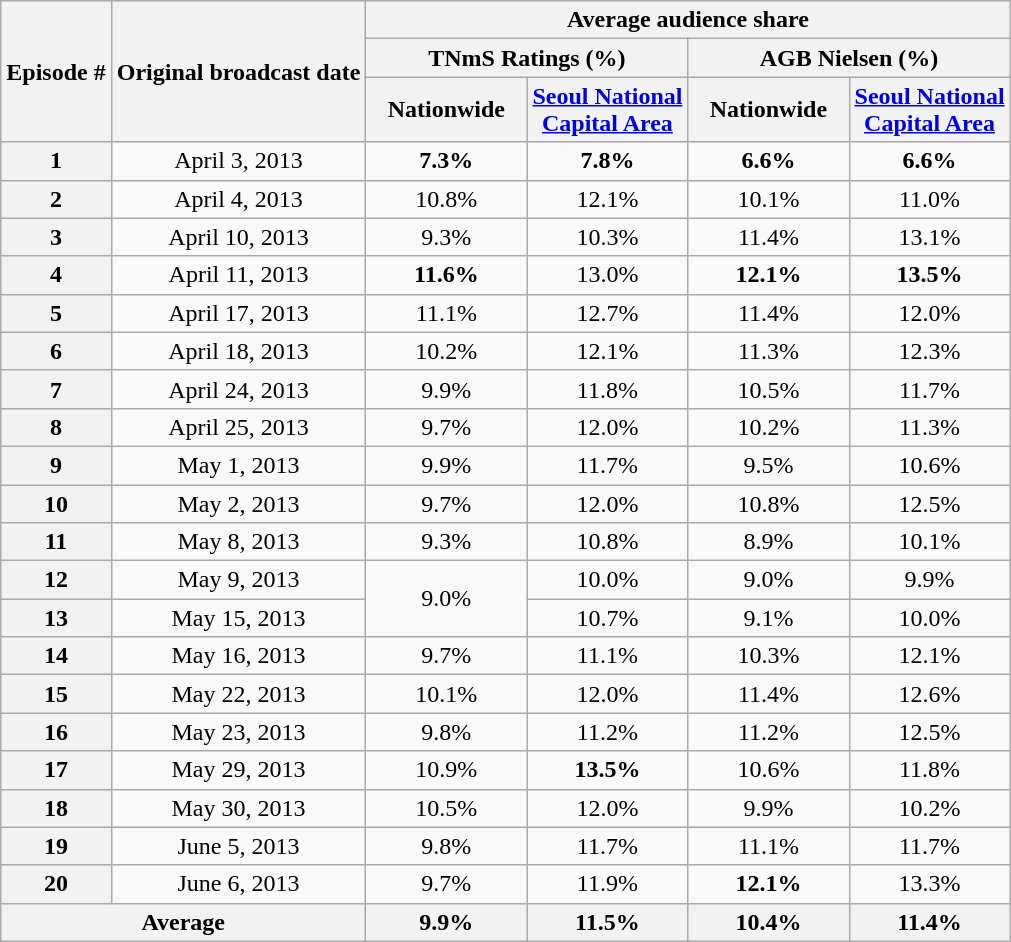<table class=wikitable style="text-align:center">
<tr>
<th rowspan="3">Episode #</th>
<th rowspan="3">Original broadcast date</th>
<th colspan="4">Average audience share</th>
</tr>
<tr>
<th colspan="2">TNmS Ratings (%)</th>
<th colspan="2">AGB Nielsen (%)</th>
</tr>
<tr>
<th width=100>Nationwide</th>
<th width=100><a href='#'>Seoul National Capital Area</a></th>
<th width=100>Nationwide</th>
<th width=100><a href='#'>Seoul National Capital Area</a></th>
</tr>
<tr>
<th>1</th>
<td>April 3, 2013</td>
<td><span><strong>7.3%</strong></span></td>
<td><span><strong>7.8%</strong></span></td>
<td><span><strong>6.6%</strong></span></td>
<td><span><strong>6.6%</strong></span></td>
</tr>
<tr>
<th>2</th>
<td>April 4, 2013</td>
<td>10.8%</td>
<td>12.1%</td>
<td>10.1%</td>
<td>11.0%</td>
</tr>
<tr>
<th>3</th>
<td>April 10, 2013</td>
<td>9.3%</td>
<td>10.3%</td>
<td>11.4%</td>
<td>13.1%</td>
</tr>
<tr>
<th>4</th>
<td>April 11, 2013</td>
<td><span><strong>11.6%</strong></span></td>
<td>13.0%</td>
<td><span><strong>12.1%</strong></span></td>
<td><span><strong>13.5%</strong></span></td>
</tr>
<tr>
<th>5</th>
<td>April 17, 2013</td>
<td>11.1%</td>
<td>12.7%</td>
<td>11.4%</td>
<td>12.0%</td>
</tr>
<tr>
<th>6</th>
<td>April 18, 2013</td>
<td>10.2%</td>
<td>12.1%</td>
<td>11.3%</td>
<td>12.3%</td>
</tr>
<tr>
<th>7</th>
<td>April 24, 2013</td>
<td>9.9%</td>
<td>11.8%</td>
<td>10.5%</td>
<td>11.7%</td>
</tr>
<tr>
<th>8</th>
<td>April 25, 2013</td>
<td>9.7%</td>
<td>12.0%</td>
<td>10.2%</td>
<td>11.3%</td>
</tr>
<tr>
<th>9</th>
<td>May 1, 2013</td>
<td>9.9%</td>
<td>11.7%</td>
<td>9.5%</td>
<td>10.6%</td>
</tr>
<tr>
<th>10</th>
<td>May 2, 2013</td>
<td>9.7%</td>
<td>12.0%</td>
<td>10.8%</td>
<td>12.5%</td>
</tr>
<tr>
<th>11</th>
<td>May 8, 2013</td>
<td>9.3%</td>
<td>10.8%</td>
<td>8.9%</td>
<td>10.1%</td>
</tr>
<tr>
<th>12</th>
<td>May 9, 2013</td>
<td rowspan="2">9.0%</td>
<td>10.0%</td>
<td>9.0%</td>
<td>9.9%</td>
</tr>
<tr>
<th>13</th>
<td>May 15, 2013</td>
<td>10.7%</td>
<td>9.1%</td>
<td>10.0%</td>
</tr>
<tr>
<th>14</th>
<td>May 16, 2013</td>
<td>9.7%</td>
<td>11.1%</td>
<td>10.3%</td>
<td>12.1%</td>
</tr>
<tr>
<th>15</th>
<td>May 22, 2013</td>
<td>10.1%</td>
<td>12.0%</td>
<td>11.4%</td>
<td>12.6%</td>
</tr>
<tr>
<th>16</th>
<td>May 23, 2013</td>
<td>9.8%</td>
<td>11.2%</td>
<td>11.2%</td>
<td>12.5%</td>
</tr>
<tr>
<th>17</th>
<td>May 29, 2013</td>
<td>10.9%</td>
<td><span><strong>13.5%</strong></span></td>
<td>10.6%</td>
<td>11.8%</td>
</tr>
<tr>
<th>18</th>
<td>May 30, 2013</td>
<td>10.5%</td>
<td>12.0%</td>
<td>9.9%</td>
<td>10.2%</td>
</tr>
<tr>
<th>19</th>
<td>June 5, 2013</td>
<td>9.8%</td>
<td>11.7%</td>
<td>11.1%</td>
<td>11.7%</td>
</tr>
<tr>
<th>20</th>
<td>June 6, 2013</td>
<td>9.7%</td>
<td>11.9%</td>
<td><span><strong>12.1%</strong></span></td>
<td>13.3%</td>
</tr>
<tr>
<th colspan=2>Average</th>
<th>9.9%</th>
<th>11.5%</th>
<th>10.4%</th>
<th>11.4%</th>
</tr>
</table>
